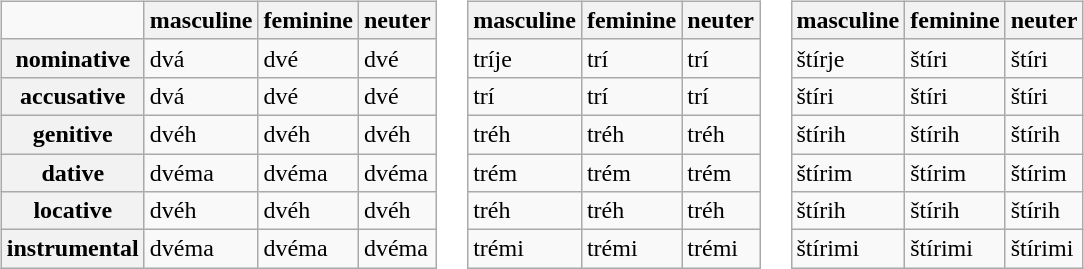<table>
<tr>
<td><br><table class="wikitable">
<tr>
<td></td>
<th>masculine</th>
<th>feminine</th>
<th>neuter</th>
</tr>
<tr>
<th>nominative</th>
<td>dvá</td>
<td>dvé</td>
<td>dvé</td>
</tr>
<tr>
<th>accusative</th>
<td>dvá</td>
<td>dvé</td>
<td>dvé</td>
</tr>
<tr>
<th>genitive</th>
<td>dvéh</td>
<td>dvéh</td>
<td>dvéh</td>
</tr>
<tr>
<th>dative</th>
<td>dvéma</td>
<td>dvéma</td>
<td>dvéma</td>
</tr>
<tr>
<th>locative</th>
<td>dvéh</td>
<td>dvéh</td>
<td>dvéh</td>
</tr>
<tr>
<th>instrumental</th>
<td>dvéma</td>
<td>dvéma</td>
<td>dvéma</td>
</tr>
</table>
</td>
<td><br><table class="wikitable">
<tr>
<th>masculine</th>
<th>feminine</th>
<th>neuter</th>
</tr>
<tr>
<td>tríje</td>
<td>trí</td>
<td>trí</td>
</tr>
<tr>
<td>trí</td>
<td>trí</td>
<td>trí</td>
</tr>
<tr>
<td>tréh</td>
<td>tréh</td>
<td>tréh</td>
</tr>
<tr>
<td>trém</td>
<td>trém</td>
<td>trém</td>
</tr>
<tr>
<td>tréh</td>
<td>tréh</td>
<td>tréh</td>
</tr>
<tr>
<td>trémi</td>
<td>trémi</td>
<td>trémi</td>
</tr>
</table>
</td>
<td><br><table class="wikitable">
<tr>
<th>masculine</th>
<th>feminine</th>
<th>neuter</th>
</tr>
<tr>
<td>štírje</td>
<td>štíri</td>
<td>štíri</td>
</tr>
<tr>
<td>štíri</td>
<td>štíri</td>
<td>štíri</td>
</tr>
<tr>
<td>štírih</td>
<td>štírih</td>
<td>štírih</td>
</tr>
<tr>
<td>štírim</td>
<td>štírim</td>
<td>štírim</td>
</tr>
<tr>
<td>štírih</td>
<td>štírih</td>
<td>štírih</td>
</tr>
<tr>
<td>štírimi</td>
<td>štírimi</td>
<td>štírimi</td>
</tr>
</table>
</td>
</tr>
</table>
